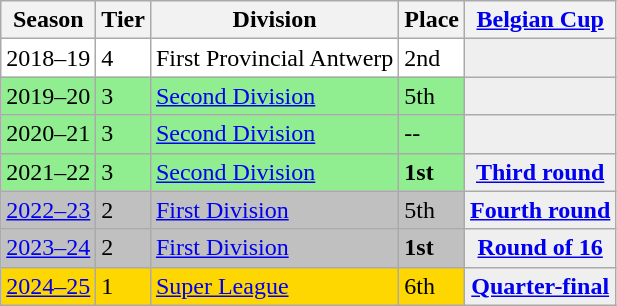<table class="wikitable">
<tr style="background:#F0F6FA;">
<th>Season</th>
<th>Tier</th>
<th>Division</th>
<th>Place</th>
<th><a href='#'>Belgian Cup</a></th>
</tr>
<tr>
<td style="background:white;">2018–19</td>
<td style="background:white;">4</td>
<td style="background:white;">First Provincial Antwerp</td>
<td style="background:white;">2nd</td>
<th style="background:#efefef;"></th>
</tr>
<tr>
<td style="background:lightgreen;">2019–20</td>
<td style="background:lightgreen;">3</td>
<td style="background:lightgreen;"><a href='#'>Second Division</a></td>
<td style="background:lightgreen;">5th</td>
<th style="background:#efefef;"></th>
</tr>
<tr>
<td style="background:lightgreen;">2020–21</td>
<td style="background:lightgreen;">3</td>
<td style="background:lightgreen;"><a href='#'>Second Division</a></td>
<td style="background:lightgreen;">-- </td>
<th style="background:#efefef;"></th>
</tr>
<tr>
<td style="background:lightgreen;">2021–22</td>
<td style="background:lightgreen;">3</td>
<td style="background:lightgreen;"><a href='#'>Second Division</a></td>
<td style="background:lightgreen;"><strong>1st</strong></td>
<th style="background:#efefef;"><a href='#'>Third round</a></th>
</tr>
<tr>
<td style="background:silver;"><a href='#'>2022–23</a></td>
<td style="background:silver;">2</td>
<td style="background:silver;"><a href='#'>First Division</a></td>
<td style="background:silver;">5th</td>
<th style="background:#efefef;"><a href='#'>Fourth round</a></th>
</tr>
<tr>
<td style="background:silver;"><a href='#'>2023–24</a></td>
<td style="background:silver;">2</td>
<td style="background:silver;"><a href='#'>First Division</a></td>
<td style="background:silver;"><strong>1st</strong></td>
<th style="background:#efefef;"><a href='#'>Round of 16</a></th>
</tr>
<tr>
<td style="background:gold;"><a href='#'>2024–25</a></td>
<td style="background:gold;">1</td>
<td style="background:gold;"><a href='#'>Super League</a></td>
<td style="background:gold;">6th</td>
<th style="background:#efefef;"><a href='#'>Quarter-final</a></th>
</tr>
</table>
